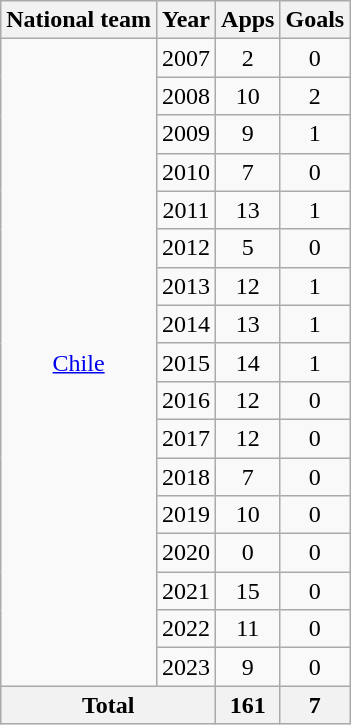<table class="wikitable" style="text-align:center">
<tr>
<th>National team</th>
<th>Year</th>
<th>Apps</th>
<th>Goals</th>
</tr>
<tr>
<td rowspan="17"><a href='#'>Chile</a></td>
<td>2007</td>
<td>2</td>
<td>0</td>
</tr>
<tr>
<td>2008</td>
<td>10</td>
<td>2</td>
</tr>
<tr>
<td>2009</td>
<td>9</td>
<td>1</td>
</tr>
<tr>
<td>2010</td>
<td>7</td>
<td>0</td>
</tr>
<tr>
<td>2011</td>
<td>13</td>
<td>1</td>
</tr>
<tr>
<td>2012</td>
<td>5</td>
<td>0</td>
</tr>
<tr>
<td>2013</td>
<td>12</td>
<td>1</td>
</tr>
<tr>
<td>2014</td>
<td>13</td>
<td>1</td>
</tr>
<tr>
<td>2015</td>
<td>14</td>
<td>1</td>
</tr>
<tr>
<td>2016</td>
<td>12</td>
<td>0</td>
</tr>
<tr>
<td>2017</td>
<td>12</td>
<td>0</td>
</tr>
<tr>
<td>2018</td>
<td>7</td>
<td>0</td>
</tr>
<tr>
<td>2019</td>
<td>10</td>
<td>0</td>
</tr>
<tr>
<td>2020</td>
<td>0</td>
<td>0</td>
</tr>
<tr>
<td>2021</td>
<td>15</td>
<td>0</td>
</tr>
<tr>
<td>2022</td>
<td>11</td>
<td>0</td>
</tr>
<tr>
<td>2023</td>
<td>9</td>
<td>0</td>
</tr>
<tr>
<th colspan="2">Total</th>
<th>161</th>
<th>7</th>
</tr>
</table>
